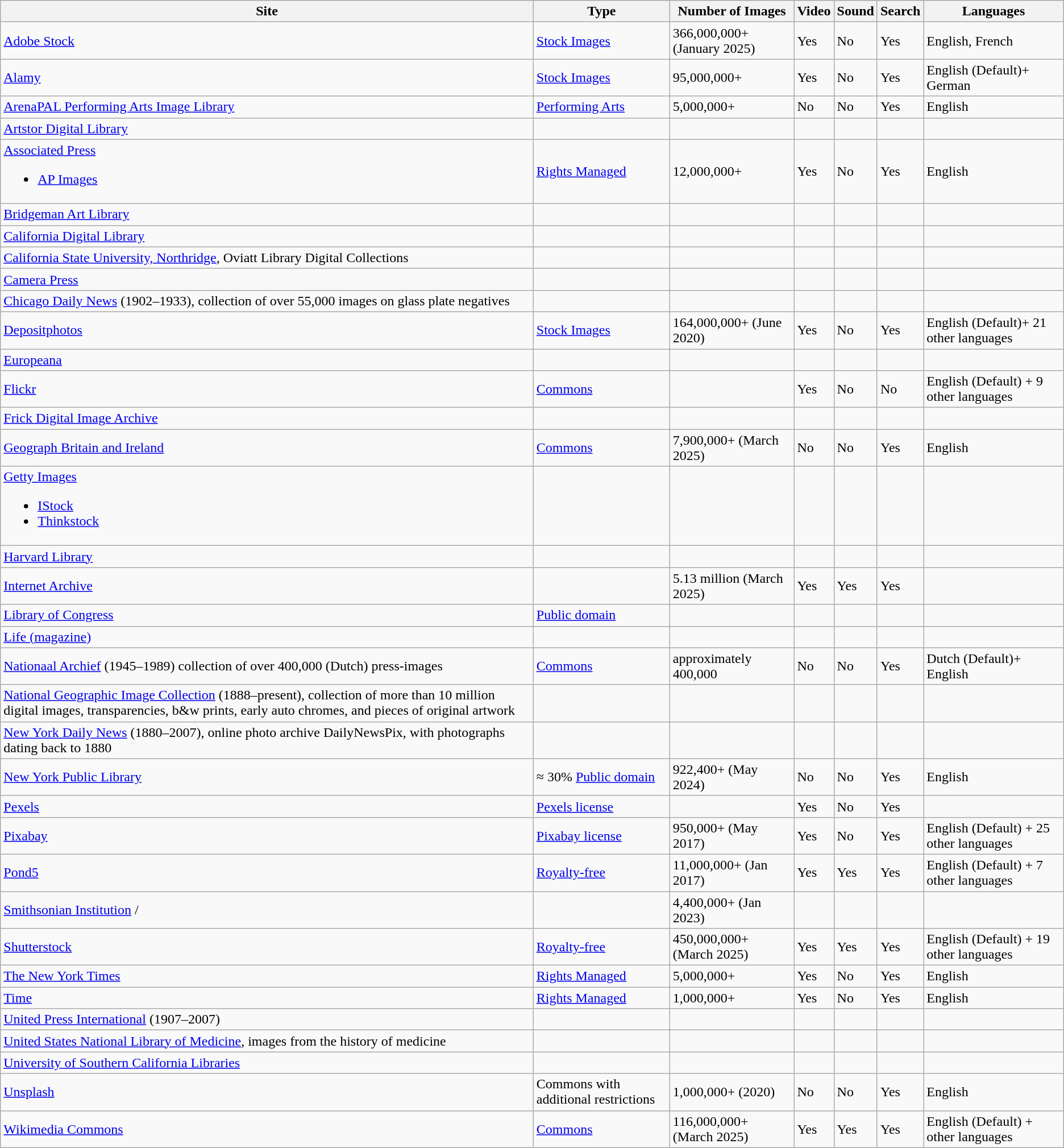<table class="wikitable sortable">
<tr>
<th>Site</th>
<th>Type</th>
<th>Number of Images</th>
<th>Video</th>
<th>Sound</th>
<th>Search</th>
<th>Languages</th>
</tr>
<tr>
<td><a href='#'>Adobe Stock</a></td>
<td><a href='#'>Stock Images</a></td>
<td>366,000,000+ (January 2025)</td>
<td>Yes</td>
<td>No</td>
<td>Yes</td>
<td>English, French</td>
</tr>
<tr>
<td><a href='#'>Alamy</a></td>
<td><a href='#'>Stock Images</a></td>
<td>95,000,000+</td>
<td>Yes</td>
<td>No</td>
<td>Yes</td>
<td>English (Default)+ German</td>
</tr>
<tr>
<td><a href='#'>ArenaPAL Performing Arts Image Library</a></td>
<td><a href='#'>Performing Arts</a></td>
<td>5,000,000+</td>
<td>No</td>
<td>No</td>
<td>Yes</td>
<td>English</td>
</tr>
<tr>
<td><a href='#'>Artstor Digital Library</a></td>
<td></td>
<td></td>
<td></td>
<td></td>
<td></td>
<td></td>
</tr>
<tr>
<td><a href='#'>Associated Press</a><br><ul><li><a href='#'>AP Images</a></li></ul></td>
<td><a href='#'>Rights Managed</a></td>
<td>12,000,000+</td>
<td>Yes</td>
<td>No</td>
<td>Yes</td>
<td>English</td>
</tr>
<tr>
<td><a href='#'>Bridgeman Art Library</a></td>
<td></td>
<td></td>
<td></td>
<td></td>
<td></td>
<td></td>
</tr>
<tr>
<td><a href='#'>California Digital Library</a></td>
<td></td>
<td></td>
<td></td>
<td></td>
<td></td>
<td></td>
</tr>
<tr>
<td><a href='#'>California State University, Northridge</a>, Oviatt Library Digital Collections</td>
<td></td>
<td></td>
<td></td>
<td></td>
<td></td>
<td></td>
</tr>
<tr>
<td><a href='#'>Camera Press</a></td>
<td></td>
<td></td>
<td></td>
<td></td>
<td></td>
<td></td>
</tr>
<tr>
<td><a href='#'>Chicago Daily News</a> (1902–1933), collection of over 55,000 images on glass plate negatives</td>
<td></td>
<td></td>
<td></td>
<td></td>
<td></td>
<td></td>
</tr>
<tr>
<td><a href='#'>Depositphotos</a></td>
<td><a href='#'>Stock Images</a></td>
<td>164,000,000+ (June 2020)</td>
<td>Yes</td>
<td>No</td>
<td>Yes</td>
<td>English (Default)+ 21 other languages</td>
</tr>
<tr>
<td><a href='#'>Europeana</a></td>
<td></td>
<td></td>
<td></td>
<td></td>
<td></td>
<td></td>
</tr>
<tr>
<td><a href='#'>Flickr</a></td>
<td><a href='#'>Commons</a></td>
<td></td>
<td>Yes</td>
<td>No</td>
<td>No</td>
<td>English (Default) + 9 other languages</td>
</tr>
<tr>
<td><a href='#'>Frick Digital Image Archive</a></td>
<td></td>
<td></td>
<td></td>
<td></td>
<td></td>
<td></td>
</tr>
<tr>
<td><a href='#'>Geograph Britain and Ireland</a></td>
<td><a href='#'>Commons</a></td>
<td>7,900,000+ (March 2025)</td>
<td>No</td>
<td>No</td>
<td>Yes</td>
<td>English</td>
</tr>
<tr>
<td><a href='#'>Getty Images</a><br><ul><li><a href='#'>IStock</a></li><li><a href='#'>Thinkstock</a></li></ul></td>
<td></td>
<td></td>
<td></td>
<td></td>
<td></td>
<td></td>
</tr>
<tr>
<td><a href='#'>Harvard Library</a></td>
<td></td>
<td></td>
<td></td>
<td></td>
<td></td>
<td></td>
</tr>
<tr>
<td><a href='#'>Internet Archive</a></td>
<td></td>
<td>5.13 million (March 2025)</td>
<td>Yes</td>
<td>Yes</td>
<td>Yes</td>
<td></td>
</tr>
<tr>
<td><a href='#'>Library of Congress</a></td>
<td><a href='#'>Public domain</a></td>
<td></td>
<td></td>
<td></td>
<td></td>
<td></td>
</tr>
<tr>
<td><a href='#'>Life (magazine)</a></td>
<td></td>
<td></td>
<td></td>
<td></td>
<td></td>
<td></td>
</tr>
<tr>
<td><a href='#'>Nationaal Archief</a> (1945–1989) collection of over 400,000 (Dutch) press-images</td>
<td><a href='#'>Commons</a></td>
<td>approximately 400,000</td>
<td>No</td>
<td>No</td>
<td>Yes</td>
<td>Dutch (Default)+ English</td>
</tr>
<tr>
<td><a href='#'>National Geographic Image Collection</a> (1888–present), collection of more than 10 million digital images, transparencies, b&w prints, early auto chromes, and pieces of original artwork</td>
<td></td>
<td></td>
<td></td>
<td></td>
<td></td>
<td></td>
</tr>
<tr>
<td><a href='#'>New York Daily News</a> (1880–2007), online photo archive DailyNewsPix, with photographs dating back to 1880</td>
<td></td>
<td></td>
<td></td>
<td></td>
<td></td>
<td></td>
</tr>
<tr>
<td><a href='#'>New York Public Library</a></td>
<td>≈ 30% <a href='#'>Public domain</a></td>
<td>922,400+ (May 2024)</td>
<td>No</td>
<td>No</td>
<td>Yes</td>
<td>English</td>
</tr>
<tr>
<td><a href='#'>Pexels</a></td>
<td><a href='#'>Pexels license</a></td>
<td></td>
<td>Yes</td>
<td>No</td>
<td>Yes</td>
<td></td>
</tr>
<tr>
<td><a href='#'>Pixabay</a></td>
<td><a href='#'>Pixabay license</a></td>
<td>950,000+ (May 2017)</td>
<td>Yes</td>
<td>No</td>
<td>Yes</td>
<td>English (Default) + 25 other languages</td>
</tr>
<tr>
<td><a href='#'>Pond5</a></td>
<td><a href='#'>Royalty-free</a></td>
<td>11,000,000+ (Jan 2017)</td>
<td>Yes</td>
<td>Yes</td>
<td>Yes</td>
<td>English (Default) + 7 other languages</td>
</tr>
<tr>
<td><a href='#'>Smithsonian Institution</a> / </td>
<td></td>
<td>4,400,000+ (Jan 2023)</td>
<td></td>
<td></td>
<td></td>
<td></td>
</tr>
<tr>
<td><a href='#'>Shutterstock</a></td>
<td><a href='#'>Royalty-free</a></td>
<td>450,000,000+ (March 2025)</td>
<td>Yes</td>
<td>Yes</td>
<td>Yes</td>
<td>English (Default) + 19 other languages</td>
</tr>
<tr>
<td><a href='#'>The New York Times</a></td>
<td><a href='#'>Rights Managed</a></td>
<td>5,000,000+</td>
<td>Yes</td>
<td>No</td>
<td>Yes</td>
<td>English</td>
</tr>
<tr>
<td><a href='#'>Time</a></td>
<td><a href='#'>Rights Managed</a></td>
<td>1,000,000+</td>
<td>Yes</td>
<td>No</td>
<td>Yes</td>
<td>English</td>
</tr>
<tr>
<td><a href='#'>United Press International</a> (1907–2007)</td>
<td></td>
<td></td>
<td></td>
<td></td>
<td></td>
<td></td>
</tr>
<tr>
<td><a href='#'>United States National Library of Medicine</a>, images from the history of medicine</td>
<td></td>
<td></td>
<td></td>
<td></td>
<td></td>
<td></td>
</tr>
<tr>
<td><a href='#'>University of Southern California Libraries</a></td>
<td></td>
<td></td>
<td></td>
<td></td>
<td></td>
<td></td>
</tr>
<tr>
<td><a href='#'>Unsplash</a></td>
<td>Commons with additional restrictions</td>
<td>1,000,000+ (2020)</td>
<td>No</td>
<td>No</td>
<td>Yes</td>
<td>English</td>
</tr>
<tr>
<td><a href='#'>Wikimedia Commons</a></td>
<td><a href='#'>Commons</a></td>
<td>116,000,000+ (March 2025)</td>
<td>Yes</td>
<td>Yes</td>
<td>Yes</td>
<td>English (Default) +  other languages</td>
</tr>
</table>
